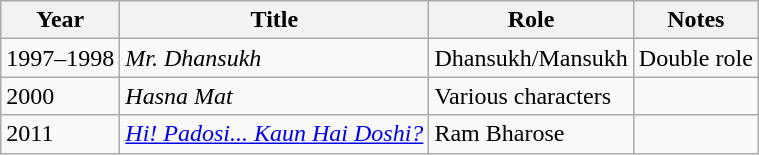<table class="wikitable sortable">
<tr>
<th>Year</th>
<th>Title</th>
<th>Role</th>
<th>Notes</th>
</tr>
<tr>
<td>1997–1998</td>
<td><em>Mr. Dhansukh</em></td>
<td>Dhansukh/Mansukh</td>
<td>Double role</td>
</tr>
<tr>
<td>2000</td>
<td><em>Hasna Mat</em></td>
<td>Various characters</td>
<td></td>
</tr>
<tr>
<td>2011</td>
<td><em><a href='#'>Hi! Padosi... Kaun Hai Doshi?</a></em></td>
<td>Ram Bharose</td>
<td></td>
</tr>
</table>
